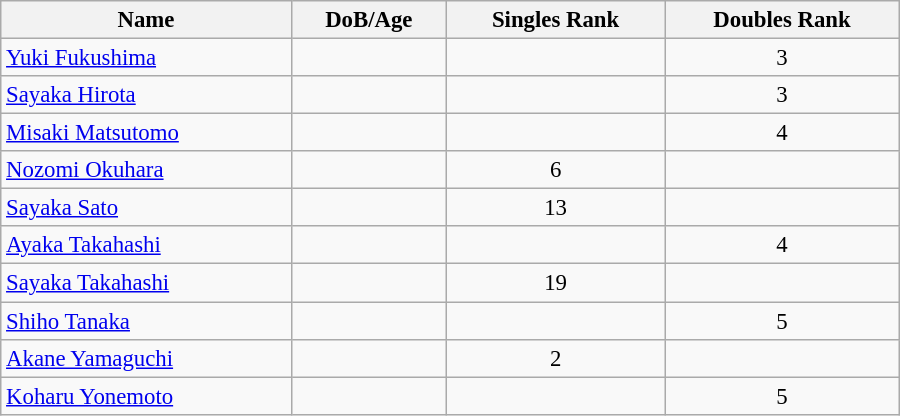<table class="wikitable"  style="width:600px; font-size:95%;">
<tr>
<th align="left">Name</th>
<th align="left">DoB/Age</th>
<th align="left">Singles Rank</th>
<th align="left">Doubles Rank</th>
</tr>
<tr>
<td><a href='#'>Yuki Fukushima</a></td>
<td></td>
<td align="center"></td>
<td align="center">3</td>
</tr>
<tr>
<td><a href='#'>Sayaka Hirota</a></td>
<td></td>
<td align="center"></td>
<td align="center">3</td>
</tr>
<tr>
<td><a href='#'>Misaki Matsutomo</a></td>
<td></td>
<td align="center"></td>
<td align="center">4</td>
</tr>
<tr>
<td><a href='#'>Nozomi Okuhara</a></td>
<td></td>
<td align="center">6</td>
<td align="center"></td>
</tr>
<tr>
<td><a href='#'>Sayaka Sato</a></td>
<td></td>
<td align="center">13</td>
<td align="center"></td>
</tr>
<tr>
<td><a href='#'>Ayaka Takahashi</a></td>
<td></td>
<td align="center"></td>
<td align="center">4</td>
</tr>
<tr>
<td><a href='#'>Sayaka Takahashi</a></td>
<td></td>
<td align="center">19</td>
<td align="center"></td>
</tr>
<tr>
<td><a href='#'>Shiho Tanaka</a></td>
<td></td>
<td align="center"></td>
<td align="center">5</td>
</tr>
<tr>
<td><a href='#'>Akane Yamaguchi</a></td>
<td></td>
<td align="center">2</td>
<td align="center"></td>
</tr>
<tr>
<td><a href='#'>Koharu Yonemoto</a></td>
<td></td>
<td align="center"></td>
<td align="center">5</td>
</tr>
</table>
